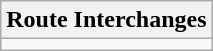<table class="wikitable sortable" style="text-align: center;">
<tr>
<th>Route Interchanges</th>
</tr>
<tr>
<td>  </td>
</tr>
</table>
